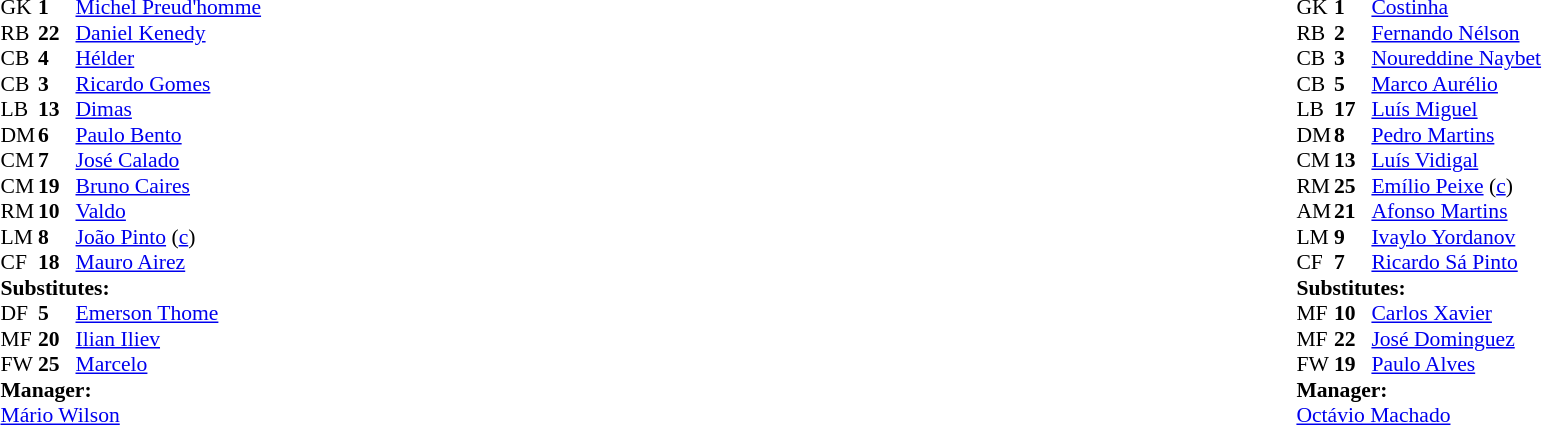<table width="100%">
<tr>
<td valign="top" width="50%"><br><table style="font-size: 90%" cellspacing="0" cellpadding="0">
<tr>
<td colspan="4"></td>
</tr>
<tr>
<th width=25></th>
<th width=25></th>
</tr>
<tr>
<td>GK</td>
<td><strong>1</strong></td>
<td> <a href='#'>Michel Preud'homme</a></td>
</tr>
<tr>
<td>RB</td>
<td><strong>22</strong></td>
<td> <a href='#'>Daniel Kenedy</a></td>
<td></td>
<td></td>
</tr>
<tr>
<td>CB</td>
<td><strong>4</strong></td>
<td> <a href='#'>Hélder</a></td>
</tr>
<tr>
<td>CB</td>
<td><strong>3</strong></td>
<td> <a href='#'>Ricardo Gomes</a></td>
<td></td>
<td></td>
</tr>
<tr>
<td>LB</td>
<td><strong>13</strong></td>
<td> <a href='#'>Dimas</a></td>
</tr>
<tr>
<td>DM</td>
<td><strong>6</strong></td>
<td> <a href='#'>Paulo Bento</a></td>
</tr>
<tr>
<td>CM</td>
<td><strong>7</strong></td>
<td> <a href='#'>José Calado</a></td>
</tr>
<tr>
<td>CM</td>
<td><strong>19</strong></td>
<td> <a href='#'>Bruno Caires</a></td>
<td></td>
<td></td>
</tr>
<tr>
<td>RM</td>
<td><strong>10</strong></td>
<td> <a href='#'>Valdo</a></td>
</tr>
<tr>
<td>LM</td>
<td><strong>8</strong></td>
<td> <a href='#'>João Pinto</a> (<a href='#'>c</a>)</td>
</tr>
<tr>
<td>CF</td>
<td><strong>18</strong></td>
<td> <a href='#'>Mauro Airez</a></td>
<td></td>
<td></td>
</tr>
<tr>
<td colspan=3><strong>Substitutes:</strong></td>
</tr>
<tr>
<td>DF</td>
<td><strong>5</strong></td>
<td> <a href='#'>Emerson Thome</a></td>
<td></td>
<td></td>
</tr>
<tr>
<td>MF</td>
<td><strong>20</strong></td>
<td> <a href='#'>Ilian Iliev</a></td>
<td></td>
<td></td>
</tr>
<tr>
<td>FW</td>
<td><strong>25</strong></td>
<td> <a href='#'>Marcelo</a></td>
<td></td>
<td></td>
</tr>
<tr>
<td colspan=3><strong>Manager:</strong></td>
</tr>
<tr>
<td colspan=4> <a href='#'>Mário Wilson</a></td>
</tr>
</table>
</td>
<td valign="top"></td>
<td valign="top" width="50%"><br><table style="font-size: 90%" cellspacing="0" cellpadding="0" align=center>
<tr>
<td colspan="4"></td>
</tr>
<tr>
<th width=25></th>
<th width=25></th>
</tr>
<tr>
<td>GK</td>
<td><strong>1</strong></td>
<td> <a href='#'>Costinha</a></td>
</tr>
<tr>
<td>RB</td>
<td><strong>2</strong></td>
<td> <a href='#'>Fernando Nélson</a></td>
</tr>
<tr>
<td>CB</td>
<td><strong>3</strong></td>
<td> <a href='#'>Noureddine Naybet</a></td>
</tr>
<tr>
<td>CB</td>
<td><strong>5</strong></td>
<td> <a href='#'>Marco Aurélio</a></td>
</tr>
<tr>
<td>LB</td>
<td><strong>17</strong></td>
<td> <a href='#'>Luís Miguel</a></td>
</tr>
<tr>
<td>DM</td>
<td><strong>8</strong></td>
<td> <a href='#'>Pedro Martins</a></td>
<td></td>
<td></td>
</tr>
<tr>
<td>CM</td>
<td><strong>13</strong></td>
<td> <a href='#'>Luís Vidigal</a></td>
</tr>
<tr>
<td>RM</td>
<td><strong>25</strong></td>
<td> <a href='#'>Emílio Peixe</a> (<a href='#'>c</a>)</td>
<td></td>
<td></td>
</tr>
<tr>
<td>AM</td>
<td><strong>21</strong></td>
<td> <a href='#'>Afonso Martins</a></td>
</tr>
<tr>
<td>LM</td>
<td><strong>9</strong></td>
<td> <a href='#'>Ivaylo Yordanov</a></td>
<td></td>
<td></td>
</tr>
<tr>
<td>CF</td>
<td><strong>7</strong></td>
<td> <a href='#'>Ricardo Sá Pinto</a></td>
</tr>
<tr>
<td colspan=3><strong>Substitutes:</strong></td>
</tr>
<tr>
<td>MF</td>
<td><strong>10</strong></td>
<td> <a href='#'>Carlos Xavier</a></td>
<td></td>
<td></td>
</tr>
<tr>
<td>MF</td>
<td><strong>22</strong></td>
<td> <a href='#'>José Dominguez</a></td>
<td></td>
<td></td>
</tr>
<tr>
<td>FW</td>
<td><strong>19</strong></td>
<td> <a href='#'>Paulo Alves</a></td>
<td></td>
<td></td>
</tr>
<tr>
<td colspan=3><strong>Manager:</strong></td>
</tr>
<tr>
<td colspan=4> <a href='#'>Octávio Machado</a></td>
</tr>
</table>
</td>
</tr>
</table>
